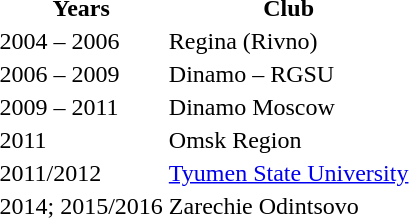<table>
<tr>
<th>Years</th>
<th>Club</th>
</tr>
<tr>
<td>2004 – 2006</td>
<td>Regina (Rivno)</td>
</tr>
<tr>
<td>2006 – 2009</td>
<td>Dinamo – RGSU</td>
</tr>
<tr>
<td>2009 – 2011</td>
<td>Dinamo Moscow</td>
</tr>
<tr>
<td>2011</td>
<td>Omsk Region</td>
</tr>
<tr>
<td>2011/2012</td>
<td><a href='#'>Tyumen State University</a></td>
</tr>
<tr>
<td>2014; 2015/2016</td>
<td>Zarechie Odintsovo</td>
</tr>
</table>
